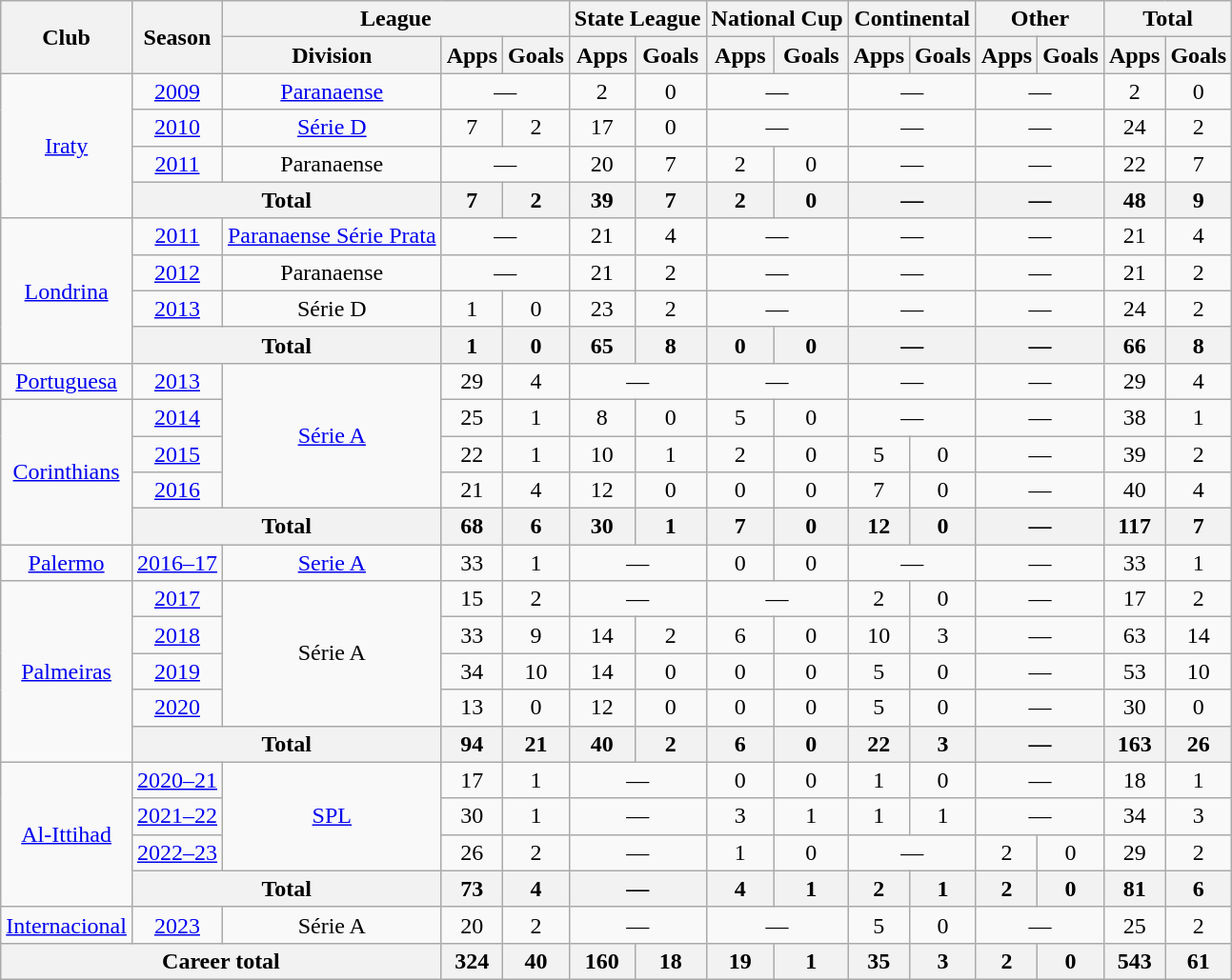<table class="wikitable" style="text-align: center;">
<tr>
<th rowspan="2">Club</th>
<th rowspan="2">Season</th>
<th colspan="3">League</th>
<th colspan="2">State League</th>
<th colspan="2">National Cup</th>
<th colspan="2">Continental</th>
<th colspan="2">Other</th>
<th colspan="2">Total</th>
</tr>
<tr>
<th>Division</th>
<th>Apps</th>
<th>Goals</th>
<th>Apps</th>
<th>Goals</th>
<th>Apps</th>
<th>Goals</th>
<th>Apps</th>
<th>Goals</th>
<th>Apps</th>
<th>Goals</th>
<th>Apps</th>
<th>Goals</th>
</tr>
<tr>
<td rowspan="4"><a href='#'>Iraty</a></td>
<td><a href='#'>2009</a></td>
<td><a href='#'>Paranaense</a></td>
<td colspan="2">—</td>
<td>2</td>
<td>0</td>
<td colspan="2">—</td>
<td colspan="2">—</td>
<td colspan="2">—</td>
<td>2</td>
<td>0</td>
</tr>
<tr>
<td><a href='#'>2010</a></td>
<td><a href='#'>Série D</a></td>
<td>7</td>
<td>2</td>
<td>17</td>
<td>0</td>
<td colspan="2">—</td>
<td colspan="2">—</td>
<td colspan="2">—</td>
<td>24</td>
<td>2</td>
</tr>
<tr>
<td><a href='#'>2011</a></td>
<td>Paranaense</td>
<td colspan="2">—</td>
<td>20</td>
<td>7</td>
<td>2</td>
<td>0</td>
<td colspan="2">—</td>
<td colspan="2">—</td>
<td>22</td>
<td>7</td>
</tr>
<tr>
<th colspan="2">Total</th>
<th>7</th>
<th>2</th>
<th>39</th>
<th>7</th>
<th>2</th>
<th>0</th>
<th colspan="2">—</th>
<th colspan="2">—</th>
<th>48</th>
<th>9</th>
</tr>
<tr>
<td rowspan="4"><a href='#'>Londrina</a></td>
<td><a href='#'>2011</a></td>
<td><a href='#'>Paranaense Série Prata</a></td>
<td colspan="2">—</td>
<td>21</td>
<td>4</td>
<td colspan="2">—</td>
<td colspan="2">—</td>
<td colspan="2">—</td>
<td>21</td>
<td>4</td>
</tr>
<tr>
<td><a href='#'>2012</a></td>
<td>Paranaense</td>
<td colspan="2">—</td>
<td>21</td>
<td>2</td>
<td colspan="2">—</td>
<td colspan="2">—</td>
<td colspan="2">—</td>
<td>21</td>
<td>2</td>
</tr>
<tr>
<td><a href='#'>2013</a></td>
<td>Série D</td>
<td>1</td>
<td>0</td>
<td>23</td>
<td>2</td>
<td colspan="2">—</td>
<td colspan="2">—</td>
<td colspan="2">—</td>
<td>24</td>
<td>2</td>
</tr>
<tr>
<th colspan="2">Total</th>
<th>1</th>
<th>0</th>
<th>65</th>
<th>8</th>
<th>0</th>
<th>0</th>
<th colspan="2">—</th>
<th colspan="2">—</th>
<th>66</th>
<th>8</th>
</tr>
<tr>
<td><a href='#'>Portuguesa</a></td>
<td><a href='#'>2013</a></td>
<td rowspan="4"><a href='#'>Série A</a></td>
<td>29</td>
<td>4</td>
<td colspan="2">—</td>
<td colspan="2">—</td>
<td colspan="2">—</td>
<td colspan="2">—</td>
<td>29</td>
<td>4</td>
</tr>
<tr>
<td rowspan="4"><a href='#'>Corinthians</a></td>
<td><a href='#'>2014</a></td>
<td>25</td>
<td>1</td>
<td>8</td>
<td>0</td>
<td>5</td>
<td>0</td>
<td colspan="2">—</td>
<td colspan="2">—</td>
<td>38</td>
<td>1</td>
</tr>
<tr>
<td><a href='#'>2015</a></td>
<td>22</td>
<td>1</td>
<td>10</td>
<td>1</td>
<td>2</td>
<td>0</td>
<td>5</td>
<td>0</td>
<td colspan="2">—</td>
<td>39</td>
<td>2</td>
</tr>
<tr>
<td><a href='#'>2016</a></td>
<td>21</td>
<td>4</td>
<td>12</td>
<td>0</td>
<td>0</td>
<td>0</td>
<td>7</td>
<td>0</td>
<td colspan="2">—</td>
<td>40</td>
<td>4</td>
</tr>
<tr>
<th colspan="2">Total</th>
<th>68</th>
<th>6</th>
<th>30</th>
<th>1</th>
<th>7</th>
<th>0</th>
<th>12</th>
<th>0</th>
<th colspan="2">—</th>
<th>117</th>
<th>7</th>
</tr>
<tr>
<td><a href='#'>Palermo</a></td>
<td><a href='#'>2016–17</a></td>
<td><a href='#'>Serie A</a></td>
<td>33</td>
<td>1</td>
<td colspan="2">—</td>
<td>0</td>
<td>0</td>
<td colspan="2">—</td>
<td colspan="2">—</td>
<td>33</td>
<td>1</td>
</tr>
<tr>
<td rowspan="5"><a href='#'>Palmeiras</a></td>
<td><a href='#'>2017</a></td>
<td rowspan="4">Série A</td>
<td>15</td>
<td>2</td>
<td colspan="2">—</td>
<td colspan="2">—</td>
<td>2</td>
<td>0</td>
<td colspan="2">—</td>
<td>17</td>
<td>2</td>
</tr>
<tr>
<td><a href='#'>2018</a></td>
<td>33</td>
<td>9</td>
<td>14</td>
<td>2</td>
<td>6</td>
<td>0</td>
<td>10</td>
<td>3</td>
<td colspan="2">—</td>
<td>63</td>
<td>14</td>
</tr>
<tr>
<td><a href='#'>2019</a></td>
<td>34</td>
<td>10</td>
<td>14</td>
<td>0</td>
<td>0</td>
<td>0</td>
<td>5</td>
<td>0</td>
<td colspan="2">—</td>
<td>53</td>
<td>10</td>
</tr>
<tr>
<td><a href='#'>2020</a></td>
<td>13</td>
<td>0</td>
<td>12</td>
<td>0</td>
<td>0</td>
<td>0</td>
<td>5</td>
<td>0</td>
<td colspan="2">—</td>
<td>30</td>
<td>0</td>
</tr>
<tr>
<th colspan="2">Total</th>
<th>94</th>
<th>21</th>
<th>40</th>
<th>2</th>
<th>6</th>
<th>0</th>
<th>22</th>
<th>3</th>
<th colspan="2">—</th>
<th>163</th>
<th>26</th>
</tr>
<tr>
<td rowspan="4"><a href='#'>Al-Ittihad</a></td>
<td><a href='#'>2020–21</a></td>
<td rowspan="3"><a href='#'>SPL</a></td>
<td>17</td>
<td>1</td>
<td colspan="2">—</td>
<td>0</td>
<td>0</td>
<td>1</td>
<td>0</td>
<td colspan="2">—</td>
<td>18</td>
<td>1</td>
</tr>
<tr>
<td><a href='#'>2021–22</a></td>
<td>30</td>
<td>1</td>
<td colspan="2">—</td>
<td>3</td>
<td>1</td>
<td>1</td>
<td>1</td>
<td colspan="2">—</td>
<td>34</td>
<td>3</td>
</tr>
<tr>
<td><a href='#'>2022–23</a></td>
<td>26</td>
<td>2</td>
<td colspan="2">—</td>
<td>1</td>
<td>0</td>
<td colspan="2">—</td>
<td>2</td>
<td>0</td>
<td>29</td>
<td>2</td>
</tr>
<tr>
<th colspan="2">Total</th>
<th>73</th>
<th>4</th>
<th colspan="2">—</th>
<th>4</th>
<th>1</th>
<th>2</th>
<th>1</th>
<th>2</th>
<th>0</th>
<th>81</th>
<th>6</th>
</tr>
<tr>
<td><a href='#'>Internacional</a></td>
<td><a href='#'>2023</a></td>
<td>Série A</td>
<td>20</td>
<td>2</td>
<td colspan="2">—</td>
<td colspan="2">—</td>
<td>5</td>
<td>0</td>
<td colspan="2">—</td>
<td>25</td>
<td>2</td>
</tr>
<tr>
<th colspan="3">Career total</th>
<th>324</th>
<th>40</th>
<th>160</th>
<th>18</th>
<th>19</th>
<th>1</th>
<th>35</th>
<th>3</th>
<th>2</th>
<th>0</th>
<th>543</th>
<th>61</th>
</tr>
</table>
